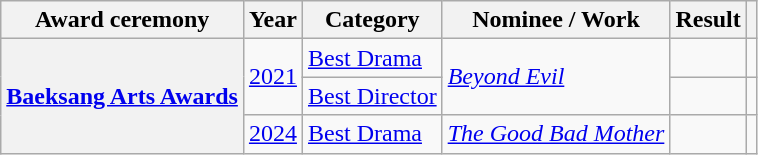<table class="wikitable plainrowheaders sortable">
<tr>
<th scope="col">Award ceremony</th>
<th scope="col">Year</th>
<th scope="col">Category </th>
<th scope="col">Nominee / Work</th>
<th scope="col">Result</th>
<th scope="col" class="unsortable"></th>
</tr>
<tr>
<th scope="row" rowspan="3"><a href='#'>Baeksang Arts Awards</a></th>
<td rowspan="2" style="text-align:center"><a href='#'>2021</a></td>
<td><a href='#'>Best Drama</a></td>
<td rowspan="2"><em><a href='#'>Beyond Evil</a></em></td>
<td></td>
<td style="text-align:center"></td>
</tr>
<tr>
<td><a href='#'>Best Director</a></td>
<td></td>
<td style="text-align:center"></td>
</tr>
<tr>
<td style="text-align:center"><a href='#'>2024</a></td>
<td><a href='#'>Best Drama</a></td>
<td><em><a href='#'>The Good Bad Mother</a></em></td>
<td></td>
<td style="text-align:center"></td>
</tr>
</table>
